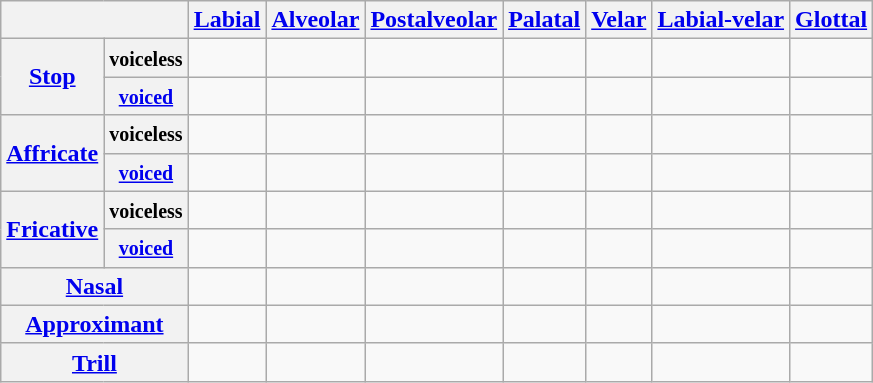<table class="wikitable" style="text-align:center">
<tr>
<th colspan="2"></th>
<th><a href='#'>Labial</a></th>
<th><a href='#'>Alveolar</a></th>
<th><a href='#'>Postalveolar</a></th>
<th><a href='#'>Palatal</a></th>
<th><a href='#'>Velar</a></th>
<th><a href='#'>Labial-velar</a></th>
<th><a href='#'>Glottal</a></th>
</tr>
<tr>
<th rowspan="2"><a href='#'>Stop</a></th>
<th><small>voiceless</small></th>
<td></td>
<td></td>
<td></td>
<td></td>
<td></td>
<td> </td>
<td></td>
</tr>
<tr>
<th><a href='#'><small>voiced</small></a></th>
<td></td>
<td></td>
<td></td>
<td></td>
<td></td>
<td> </td>
<td></td>
</tr>
<tr>
<th rowspan="2"><a href='#'>Affricate</a></th>
<th><small>voiceless</small></th>
<td></td>
<td> </td>
<td> </td>
<td></td>
<td></td>
<td></td>
<td></td>
</tr>
<tr>
<th><a href='#'><small>voiced</small></a></th>
<td></td>
<td> </td>
<td> </td>
<td></td>
<td></td>
<td></td>
<td></td>
</tr>
<tr>
<th rowspan="2"><a href='#'>Fricative</a></th>
<th><small>voiceless</small></th>
<td></td>
<td></td>
<td> </td>
<td></td>
<td></td>
<td></td>
<td></td>
</tr>
<tr>
<th><a href='#'><small>voiced</small></a></th>
<td></td>
<td></td>
<td> </td>
<td></td>
<td></td>
<td></td>
<td></td>
</tr>
<tr>
<th colspan="2"><a href='#'>Nasal</a></th>
<td></td>
<td></td>
<td></td>
<td></td>
<td></td>
<td></td>
<td></td>
</tr>
<tr>
<th colspan="2"><a href='#'>Approximant</a></th>
<td></td>
<td></td>
<td></td>
<td> </td>
<td></td>
<td></td>
<td></td>
</tr>
<tr>
<th colspan="2"><a href='#'>Trill</a></th>
<td></td>
<td> </td>
<td></td>
<td></td>
<td></td>
<td></td>
<td></td>
</tr>
</table>
